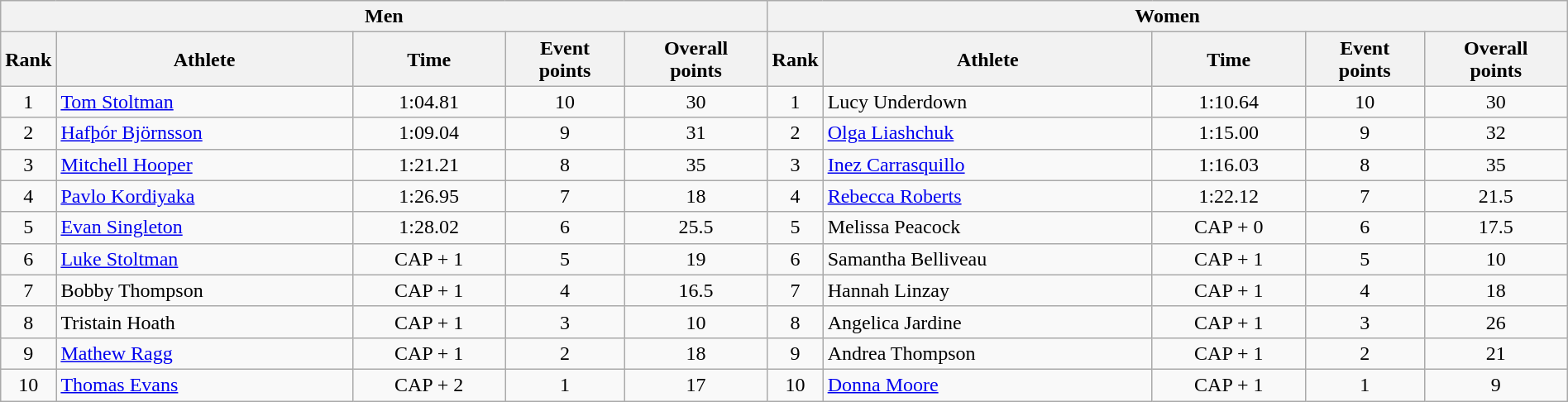<table class="wikitable sortable" style="text-align:center;width: 100%;">
<tr>
<th colspan="5">Men</th>
<th colspan="5">Women</th>
</tr>
<tr>
<th scope="col" style="width: 10px;">Rank</th>
<th scope="col">Athlete</th>
<th scope="col">Time</th>
<th scope="col">Event<br> points</th>
<th scope="col">Overall<br> points</th>
<th scope="col" style="width: 10px;">Rank</th>
<th scope="col">Athlete</th>
<th scope="col">Time</th>
<th scope="col">Event<br> points</th>
<th scope="col">Overall<br> points</th>
</tr>
<tr>
<td>1</td>
<td align=left> <a href='#'>Tom Stoltman</a></td>
<td>1:04.81</td>
<td>10</td>
<td>30</td>
<td>1</td>
<td align=left> Lucy Underdown</td>
<td>1:10.64</td>
<td>10</td>
<td>30</td>
</tr>
<tr>
<td>2</td>
<td align=left> <a href='#'>Hafþór Björnsson</a></td>
<td>1:09.04</td>
<td>9</td>
<td>31</td>
<td>2</td>
<td align=left> <a href='#'>Olga Liashchuk</a></td>
<td>1:15.00</td>
<td>9</td>
<td>32</td>
</tr>
<tr>
<td>3</td>
<td align=left> <a href='#'>Mitchell Hooper</a></td>
<td>1:21.21</td>
<td>8</td>
<td>35</td>
<td>3</td>
<td align=left> <a href='#'>Inez Carrasquillo</a></td>
<td>1:16.03</td>
<td>8</td>
<td>35</td>
</tr>
<tr>
<td>4</td>
<td align=left> <a href='#'>Pavlo Kordiyaka</a></td>
<td>1:26.95</td>
<td>7</td>
<td>18</td>
<td>4</td>
<td align=left> <a href='#'>Rebecca Roberts</a></td>
<td>1:22.12</td>
<td>7</td>
<td>21.5</td>
</tr>
<tr>
<td>5</td>
<td align=left> <a href='#'>Evan Singleton</a></td>
<td>1:28.02</td>
<td>6</td>
<td>25.5</td>
<td>5</td>
<td align=left> Melissa Peacock</td>
<td>CAP + 0</td>
<td>6</td>
<td>17.5</td>
</tr>
<tr>
<td>6</td>
<td align=left> <a href='#'>Luke Stoltman</a></td>
<td>CAP + 1</td>
<td>5</td>
<td>19</td>
<td>6</td>
<td align=left> Samantha Belliveau</td>
<td>CAP + 1</td>
<td>5</td>
<td>10</td>
</tr>
<tr>
<td>7</td>
<td align=left> Bobby Thompson</td>
<td>CAP + 1</td>
<td>4</td>
<td>16.5</td>
<td>7</td>
<td align=left> Hannah Linzay</td>
<td>CAP + 1</td>
<td>4</td>
<td>18</td>
</tr>
<tr>
<td>8</td>
<td align=left> Tristain Hoath</td>
<td>CAP + 1</td>
<td>3</td>
<td>10</td>
<td>8</td>
<td align=left> Angelica Jardine</td>
<td>CAP + 1</td>
<td>3</td>
<td>26</td>
</tr>
<tr>
<td>9</td>
<td align=left> <a href='#'>Mathew Ragg</a></td>
<td>CAP + 1</td>
<td>2</td>
<td>18</td>
<td>9</td>
<td align=left> Andrea Thompson</td>
<td>CAP + 1</td>
<td>2</td>
<td>21</td>
</tr>
<tr>
<td>10</td>
<td align=left> <a href='#'>Thomas Evans</a></td>
<td>CAP + 2</td>
<td>1</td>
<td>17</td>
<td>10</td>
<td align=left> <a href='#'>Donna Moore</a></td>
<td>CAP + 1</td>
<td>1</td>
<td>9</td>
</tr>
</table>
